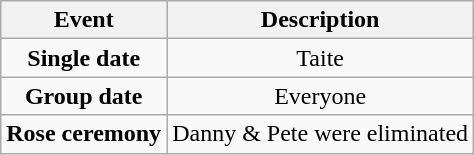<table class="wikitable sortable" style="text-align:center;">
<tr>
<th>Event</th>
<th>Description</th>
</tr>
<tr>
<td><strong>Single date</strong></td>
<td>Taite</td>
</tr>
<tr>
<td><strong>Group date</strong></td>
<td>Everyone</td>
</tr>
<tr>
<td><strong>Rose ceremony</strong></td>
<td>Danny & Pete were eliminated</td>
</tr>
</table>
